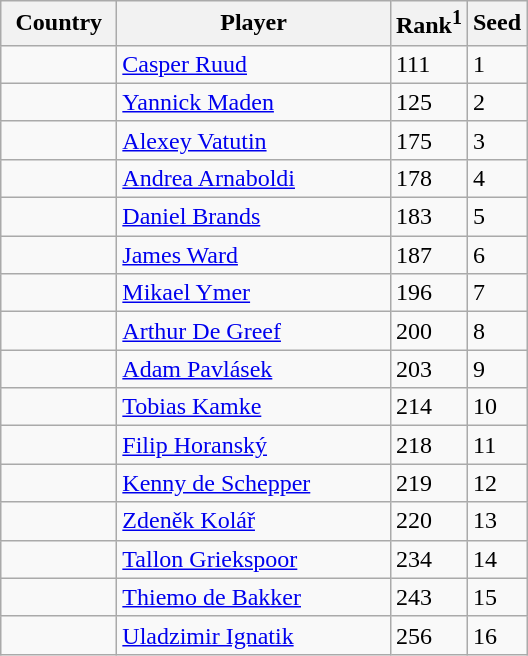<table class="sortable wikitable">
<tr>
<th width="70">Country</th>
<th width="175">Player</th>
<th>Rank<sup>1</sup></th>
<th>Seed</th>
</tr>
<tr>
<td></td>
<td><a href='#'>Casper Ruud</a></td>
<td>111</td>
<td>1</td>
</tr>
<tr>
<td></td>
<td><a href='#'>Yannick Maden</a></td>
<td>125</td>
<td>2</td>
</tr>
<tr>
<td></td>
<td><a href='#'>Alexey Vatutin</a></td>
<td>175</td>
<td>3</td>
</tr>
<tr>
<td></td>
<td><a href='#'>Andrea Arnaboldi</a></td>
<td>178</td>
<td>4</td>
</tr>
<tr>
<td></td>
<td><a href='#'>Daniel Brands</a></td>
<td>183</td>
<td>5</td>
</tr>
<tr>
<td></td>
<td><a href='#'>James Ward</a></td>
<td>187</td>
<td>6</td>
</tr>
<tr>
<td></td>
<td><a href='#'>Mikael Ymer</a></td>
<td>196</td>
<td>7</td>
</tr>
<tr>
<td></td>
<td><a href='#'>Arthur De Greef</a></td>
<td>200</td>
<td>8</td>
</tr>
<tr>
<td></td>
<td><a href='#'>Adam Pavlásek</a></td>
<td>203</td>
<td>9</td>
</tr>
<tr>
<td></td>
<td><a href='#'>Tobias Kamke</a></td>
<td>214</td>
<td>10</td>
</tr>
<tr>
<td></td>
<td><a href='#'>Filip Horanský</a></td>
<td>218</td>
<td>11</td>
</tr>
<tr>
<td></td>
<td><a href='#'>Kenny de Schepper</a></td>
<td>219</td>
<td>12</td>
</tr>
<tr>
<td></td>
<td><a href='#'>Zdeněk Kolář</a></td>
<td>220</td>
<td>13</td>
</tr>
<tr>
<td></td>
<td><a href='#'>Tallon Griekspoor</a></td>
<td>234</td>
<td>14</td>
</tr>
<tr>
<td></td>
<td><a href='#'>Thiemo de Bakker</a></td>
<td>243</td>
<td>15</td>
</tr>
<tr>
<td></td>
<td><a href='#'>Uladzimir Ignatik</a></td>
<td>256</td>
<td>16</td>
</tr>
</table>
